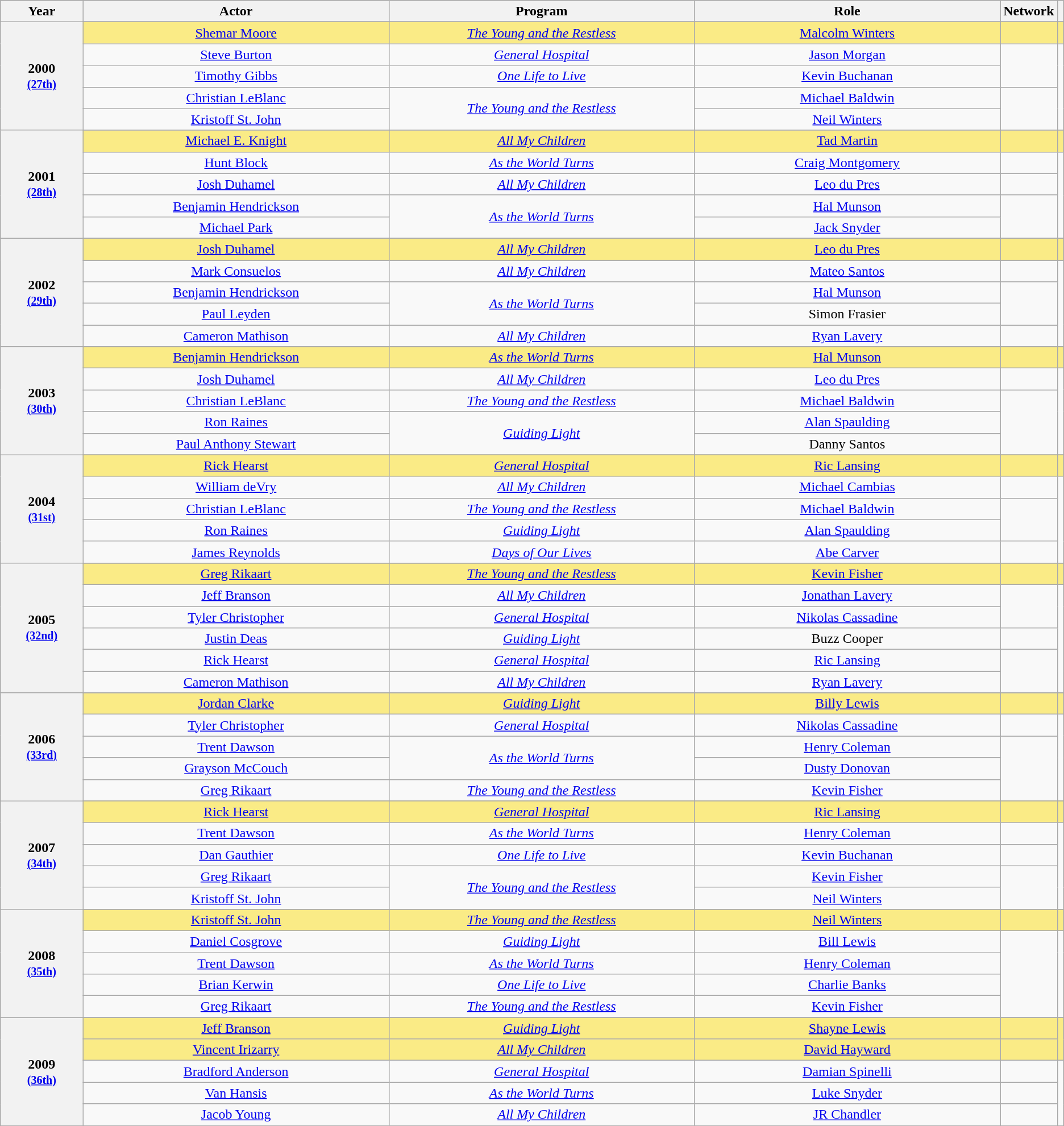<table class="wikitable" rowspan="2" style="text-align: center;">
<tr style="background:#bebebe;">
<th scope="col" style="width:8%;">Year</th>
<th scope="col" style="width:30%;">Actor</th>
<th scope="col" style="width:30%;">Program</th>
<th scope="col" style="width:30%;">Role</th>
<th scope="col" style="width:10%;">Network</th>
<th scope="col" style="width:2%;" class="unsortable"></th>
</tr>
<tr>
<th scope="row" rowspan=6 style="text-align:center">2000 <br><small><a href='#'>(27th)</a></small></th>
</tr>
<tr style="background:#FAEB86">
<td><a href='#'>Shemar Moore</a> </td>
<td><em><a href='#'>The Young and the Restless</a></em></td>
<td><a href='#'>Malcolm Winters</a></td>
<td></td>
<td></td>
</tr>
<tr>
<td><a href='#'>Steve Burton</a></td>
<td><em><a href='#'>General Hospital</a></em></td>
<td><a href='#'>Jason Morgan</a></td>
<td rowspan="2"></td>
<td rowspan=4></td>
</tr>
<tr>
<td><a href='#'>Timothy Gibbs</a></td>
<td><em><a href='#'>One Life to Live</a></em></td>
<td><a href='#'>Kevin Buchanan</a></td>
</tr>
<tr>
<td><a href='#'>Christian LeBlanc</a></td>
<td rowspan="2"><em><a href='#'>The Young and the Restless</a></em></td>
<td><a href='#'>Michael Baldwin</a></td>
<td rowspan="2"></td>
</tr>
<tr>
<td><a href='#'>Kristoff St. John</a></td>
<td><a href='#'>Neil Winters</a></td>
</tr>
<tr>
<th scope="row" rowspan=6 style="text-align:center">2001 <br><small><a href='#'>(28th)</a></small></th>
</tr>
<tr style="background:#FAEB86">
<td><a href='#'>Michael E. Knight</a> </td>
<td><em><a href='#'>All My Children</a></em></td>
<td><a href='#'>Tad Martin</a></td>
<td></td>
<td></td>
</tr>
<tr>
<td><a href='#'>Hunt Block</a></td>
<td><em><a href='#'>As the World Turns</a></em></td>
<td><a href='#'>Craig Montgomery</a></td>
<td></td>
<td rowspan=4></td>
</tr>
<tr>
<td><a href='#'>Josh Duhamel</a></td>
<td><em><a href='#'>All My Children</a></em></td>
<td><a href='#'>Leo du Pres</a></td>
<td></td>
</tr>
<tr>
<td><a href='#'>Benjamin Hendrickson</a></td>
<td rowspan="2"><em><a href='#'>As the World Turns</a></em></td>
<td><a href='#'>Hal Munson</a></td>
<td rowspan="2"></td>
</tr>
<tr>
<td><a href='#'>Michael Park</a></td>
<td><a href='#'>Jack Snyder</a></td>
</tr>
<tr>
<th scope="row" rowspan=6 style="text-align:center">2002 <br><small><a href='#'>(29th)</a></small></th>
</tr>
<tr style="background:#FAEB86">
<td><a href='#'>Josh Duhamel</a> </td>
<td><em><a href='#'>All My Children</a></em></td>
<td><a href='#'>Leo du Pres</a></td>
<td></td>
<td></td>
</tr>
<tr>
<td><a href='#'>Mark Consuelos</a></td>
<td><em><a href='#'>All My Children</a></em></td>
<td><a href='#'>Mateo Santos</a></td>
<td></td>
<td rowspan=4></td>
</tr>
<tr>
<td><a href='#'>Benjamin Hendrickson</a></td>
<td rowspan="2"><em><a href='#'>As the World Turns</a></em></td>
<td><a href='#'>Hal Munson</a></td>
<td rowspan="2"></td>
</tr>
<tr>
<td><a href='#'>Paul Leyden</a></td>
<td>Simon Frasier</td>
</tr>
<tr>
<td><a href='#'>Cameron Mathison</a></td>
<td><em><a href='#'>All My Children</a></em></td>
<td><a href='#'>Ryan Lavery</a></td>
<td></td>
</tr>
<tr>
<th scope="row" rowspan=6 style="text-align:center">2003 <br><small><a href='#'>(30th)</a></small></th>
</tr>
<tr style="background:#FAEB86">
<td><a href='#'>Benjamin Hendrickson</a> </td>
<td><em><a href='#'>As the World Turns</a></em></td>
<td><a href='#'>Hal Munson</a></td>
<td></td>
<td></td>
</tr>
<tr>
<td><a href='#'>Josh Duhamel</a></td>
<td><em><a href='#'>All My Children</a></em></td>
<td><a href='#'>Leo du Pres</a></td>
<td></td>
<td rowspan=4></td>
</tr>
<tr>
<td><a href='#'>Christian LeBlanc</a></td>
<td><em><a href='#'>The Young and the Restless</a></em></td>
<td><a href='#'>Michael Baldwin</a></td>
<td rowspan="3"></td>
</tr>
<tr>
<td><a href='#'>Ron Raines</a></td>
<td rowspan="2"><em><a href='#'>Guiding Light</a></em></td>
<td><a href='#'>Alan Spaulding</a></td>
</tr>
<tr>
<td><a href='#'>Paul Anthony Stewart</a></td>
<td>Danny Santos</td>
</tr>
<tr>
<th scope="row" rowspan=6 style="text-align:center">2004 <br><small><a href='#'>(31st)</a></small></th>
</tr>
<tr style="background:#FAEB86">
<td><a href='#'>Rick Hearst</a> </td>
<td><em><a href='#'>General Hospital</a></em></td>
<td><a href='#'>Ric Lansing</a></td>
<td></td>
<td></td>
</tr>
<tr>
<td><a href='#'>William deVry</a></td>
<td><em><a href='#'>All My Children</a></em></td>
<td><a href='#'>Michael Cambias</a></td>
<td></td>
<td rowspan=4></td>
</tr>
<tr>
<td><a href='#'>Christian LeBlanc</a></td>
<td><em><a href='#'>The Young and the Restless</a></em></td>
<td><a href='#'>Michael Baldwin</a></td>
<td rowspan="2"></td>
</tr>
<tr>
<td><a href='#'>Ron Raines</a></td>
<td><em><a href='#'>Guiding Light</a></em></td>
<td><a href='#'>Alan Spaulding</a></td>
</tr>
<tr>
<td><a href='#'>James Reynolds</a></td>
<td><em><a href='#'>Days of Our Lives</a></em></td>
<td><a href='#'>Abe Carver</a></td>
<td></td>
</tr>
<tr>
<th scope="row" rowspan=7 style="text-align:center">2005 <br><small><a href='#'>(32nd)</a></small></th>
</tr>
<tr style="background:#FAEB86">
<td><a href='#'>Greg Rikaart</a> </td>
<td><em><a href='#'>The Young and the Restless</a></em></td>
<td><a href='#'>Kevin Fisher</a></td>
<td></td>
<td></td>
</tr>
<tr>
<td><a href='#'>Jeff Branson</a></td>
<td><em><a href='#'>All My Children</a></em></td>
<td><a href='#'>Jonathan Lavery</a></td>
<td rowspan="2"></td>
<td rowspan=5></td>
</tr>
<tr>
<td><a href='#'>Tyler Christopher</a></td>
<td><em><a href='#'>General Hospital</a></em></td>
<td><a href='#'>Nikolas Cassadine</a></td>
</tr>
<tr>
<td><a href='#'>Justin Deas</a></td>
<td><em><a href='#'>Guiding Light</a></em></td>
<td>Buzz Cooper</td>
<td></td>
</tr>
<tr>
<td><a href='#'>Rick Hearst</a></td>
<td><em><a href='#'>General Hospital</a></em></td>
<td><a href='#'>Ric Lansing</a></td>
<td rowspan="2"></td>
</tr>
<tr>
<td><a href='#'>Cameron Mathison</a></td>
<td><em><a href='#'>All My Children</a></em></td>
<td><a href='#'>Ryan Lavery</a></td>
</tr>
<tr>
<th scope="row" rowspan=6 style="text-align:center">2006 <br><small><a href='#'>(33rd)</a></small></th>
</tr>
<tr style="background:#FAEB86">
<td><a href='#'>Jordan Clarke</a> </td>
<td><em><a href='#'>Guiding Light</a></em></td>
<td><a href='#'>Billy Lewis</a></td>
<td></td>
<td></td>
</tr>
<tr>
<td><a href='#'>Tyler Christopher</a></td>
<td><em><a href='#'>General Hospital</a></em></td>
<td><a href='#'>Nikolas Cassadine</a></td>
<td></td>
<td rowspan=4></td>
</tr>
<tr>
<td><a href='#'>Trent Dawson</a></td>
<td rowspan="2"><em><a href='#'>As the World Turns</a></em></td>
<td><a href='#'>Henry Coleman</a></td>
<td rowspan="3"></td>
</tr>
<tr>
<td><a href='#'>Grayson McCouch</a></td>
<td><a href='#'>Dusty Donovan</a></td>
</tr>
<tr>
<td><a href='#'>Greg Rikaart</a></td>
<td><em><a href='#'>The Young and the Restless</a></em></td>
<td><a href='#'>Kevin Fisher</a></td>
</tr>
<tr>
<th scope="row" rowspan=6 style="text-align:center">2007 <br><small><a href='#'>(34th)</a></small></th>
</tr>
<tr style="background:#FAEB86">
<td><a href='#'>Rick Hearst</a> </td>
<td><em><a href='#'>General Hospital</a></em></td>
<td><a href='#'>Ric Lansing</a></td>
<td></td>
<td></td>
</tr>
<tr>
<td><a href='#'>Trent Dawson</a></td>
<td><em><a href='#'>As the World Turns</a></em></td>
<td><a href='#'>Henry Coleman</a></td>
<td></td>
<td rowspan=4></td>
</tr>
<tr>
<td><a href='#'>Dan Gauthier</a></td>
<td><em><a href='#'>One Life to Live</a></em></td>
<td><a href='#'>Kevin Buchanan</a></td>
<td></td>
</tr>
<tr>
<td><a href='#'>Greg Rikaart</a></td>
<td rowspan="2"><em><a href='#'>The Young and the Restless</a></em></td>
<td><a href='#'>Kevin Fisher</a></td>
<td rowspan="2"></td>
</tr>
<tr>
<td><a href='#'>Kristoff St. John</a></td>
<td><a href='#'>Neil Winters</a></td>
</tr>
<tr>
<th scope="row" rowspan=6 style="text-align:center">2008 <br><small><a href='#'>(35th)</a></small></th>
</tr>
<tr style="background:#FAEB86">
<td><a href='#'>Kristoff St. John</a>  </td>
<td><em><a href='#'>The Young and the Restless</a></em></td>
<td><a href='#'>Neil Winters</a></td>
<td></td>
<td></td>
</tr>
<tr>
<td><a href='#'>Daniel Cosgrove</a></td>
<td><em><a href='#'>Guiding Light</a></em></td>
<td><a href='#'>Bill Lewis</a></td>
<td rowspan="4"></td>
<td rowspan=4></td>
</tr>
<tr>
<td><a href='#'>Trent Dawson</a></td>
<td><em><a href='#'>As the World Turns</a></em></td>
<td><a href='#'>Henry Coleman</a></td>
</tr>
<tr>
<td><a href='#'>Brian Kerwin</a></td>
<td><em><a href='#'>One Life to Live</a></em></td>
<td><a href='#'>Charlie Banks</a></td>
</tr>
<tr>
<td><a href='#'>Greg Rikaart</a></td>
<td><em><a href='#'>The Young and the Restless</a></em></td>
<td><a href='#'>Kevin Fisher</a></td>
</tr>
<tr>
<th scope="row" rowspan=6 style="text-align:center">2009 <br><small><a href='#'>(36th)</a></small></th>
</tr>
<tr style="background:#FAEB86">
<td><a href='#'>Jeff Branson</a> </td>
<td><em><a href='#'>Guiding Light</a></em></td>
<td><a href='#'>Shayne Lewis</a></td>
<td></td>
<td rowspan=2></td>
</tr>
<tr style="background:#FAEB86">
<td><a href='#'>Vincent Irizarry</a></td>
<td><em><a href='#'>All My Children</a></em></td>
<td><a href='#'>David Hayward</a></td>
<td></td>
</tr>
<tr>
<td><a href='#'>Bradford Anderson</a></td>
<td><em><a href='#'>General Hospital</a></em></td>
<td><a href='#'>Damian Spinelli</a></td>
<td></td>
<td rowspan=3></td>
</tr>
<tr>
<td><a href='#'>Van Hansis</a></td>
<td><em><a href='#'>As the World Turns</a></em></td>
<td><a href='#'>Luke Snyder</a></td>
<td></td>
</tr>
<tr>
<td><a href='#'>Jacob Young</a></td>
<td><em><a href='#'>All My Children</a></em></td>
<td><a href='#'>JR Chandler</a></td>
<td></td>
</tr>
</table>
